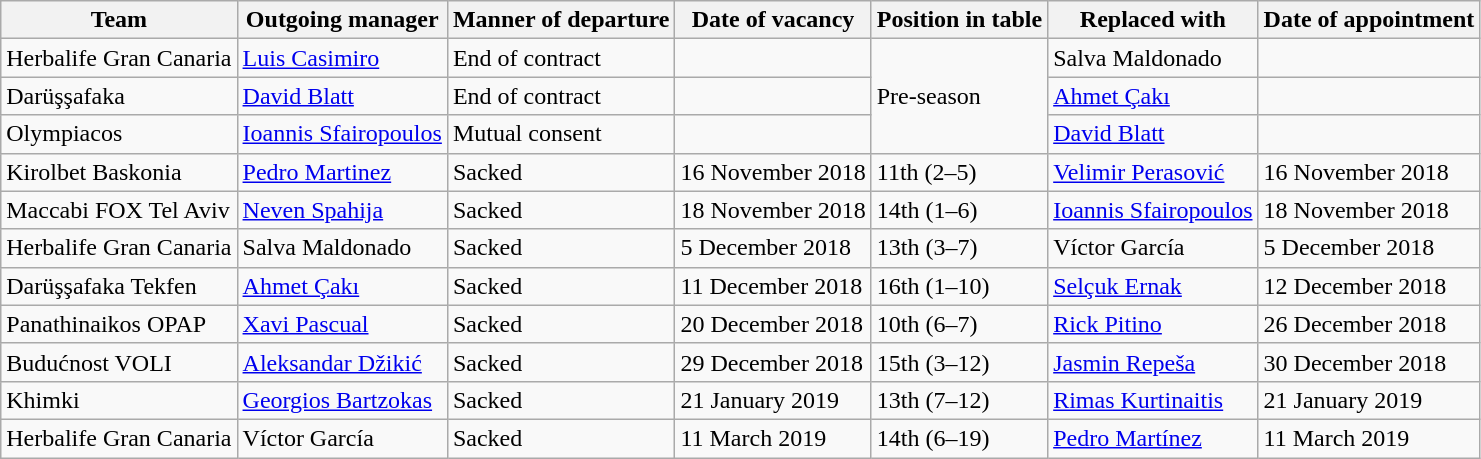<table class="wikitable sortable">
<tr>
<th>Team</th>
<th>Outgoing manager</th>
<th>Manner of departure</th>
<th>Date of vacancy</th>
<th>Position in table</th>
<th>Replaced with</th>
<th>Date of appointment</th>
</tr>
<tr>
<td> Herbalife Gran Canaria</td>
<td> <a href='#'>Luis Casimiro</a></td>
<td>End of contract</td>
<td></td>
<td rowspan=3>Pre-season</td>
<td> Salva Maldonado</td>
<td></td>
</tr>
<tr>
<td> Darüşşafaka</td>
<td> <a href='#'>David Blatt</a></td>
<td>End of contract</td>
<td></td>
<td> <a href='#'>Ahmet Çakı</a></td>
<td></td>
</tr>
<tr>
<td> Olympiacos</td>
<td> <a href='#'>Ioannis Sfairopoulos</a></td>
<td>Mutual consent</td>
<td></td>
<td> <a href='#'>David Blatt</a></td>
<td></td>
</tr>
<tr>
<td> Kirolbet Baskonia</td>
<td> <a href='#'>Pedro Martinez</a></td>
<td>Sacked</td>
<td>16 November 2018</td>
<td>11th (2–5)</td>
<td> <a href='#'>Velimir Perasović</a></td>
<td>16 November 2018</td>
</tr>
<tr>
<td> Maccabi FOX Tel Aviv</td>
<td> <a href='#'>Neven Spahija</a></td>
<td>Sacked</td>
<td>18 November 2018</td>
<td>14th (1–6)</td>
<td> <a href='#'>Ioannis Sfairopoulos</a></td>
<td>18 November 2018</td>
</tr>
<tr>
<td> Herbalife Gran Canaria</td>
<td> Salva Maldonado</td>
<td>Sacked</td>
<td>5 December 2018</td>
<td>13th (3–7)</td>
<td> Víctor García</td>
<td>5 December 2018</td>
</tr>
<tr>
<td> Darüşşafaka Tekfen</td>
<td> <a href='#'>Ahmet Çakı</a></td>
<td>Sacked</td>
<td>11 December 2018</td>
<td>16th (1–10)</td>
<td> <a href='#'>Selçuk Ernak</a></td>
<td>12 December 2018</td>
</tr>
<tr>
<td> Panathinaikos OPAP</td>
<td> <a href='#'>Xavi Pascual</a></td>
<td>Sacked</td>
<td>20 December 2018</td>
<td>10th (6–7)</td>
<td> <a href='#'>Rick Pitino</a></td>
<td>26 December 2018</td>
</tr>
<tr>
<td> Budućnost VOLI</td>
<td> <a href='#'>Aleksandar Džikić</a></td>
<td>Sacked</td>
<td>29 December 2018</td>
<td>15th (3–12)</td>
<td> <a href='#'>Jasmin Repeša</a></td>
<td>30 December 2018</td>
</tr>
<tr>
<td> Khimki</td>
<td> <a href='#'>Georgios Bartzokas</a></td>
<td>Sacked</td>
<td>21 January 2019</td>
<td>13th (7–12)</td>
<td> <a href='#'>Rimas Kurtinaitis</a></td>
<td>21 January 2019</td>
</tr>
<tr>
<td> Herbalife Gran Canaria</td>
<td> Víctor García</td>
<td>Sacked</td>
<td>11 March 2019</td>
<td>14th (6–19)</td>
<td> <a href='#'>Pedro Martínez</a></td>
<td>11 March 2019</td>
</tr>
</table>
